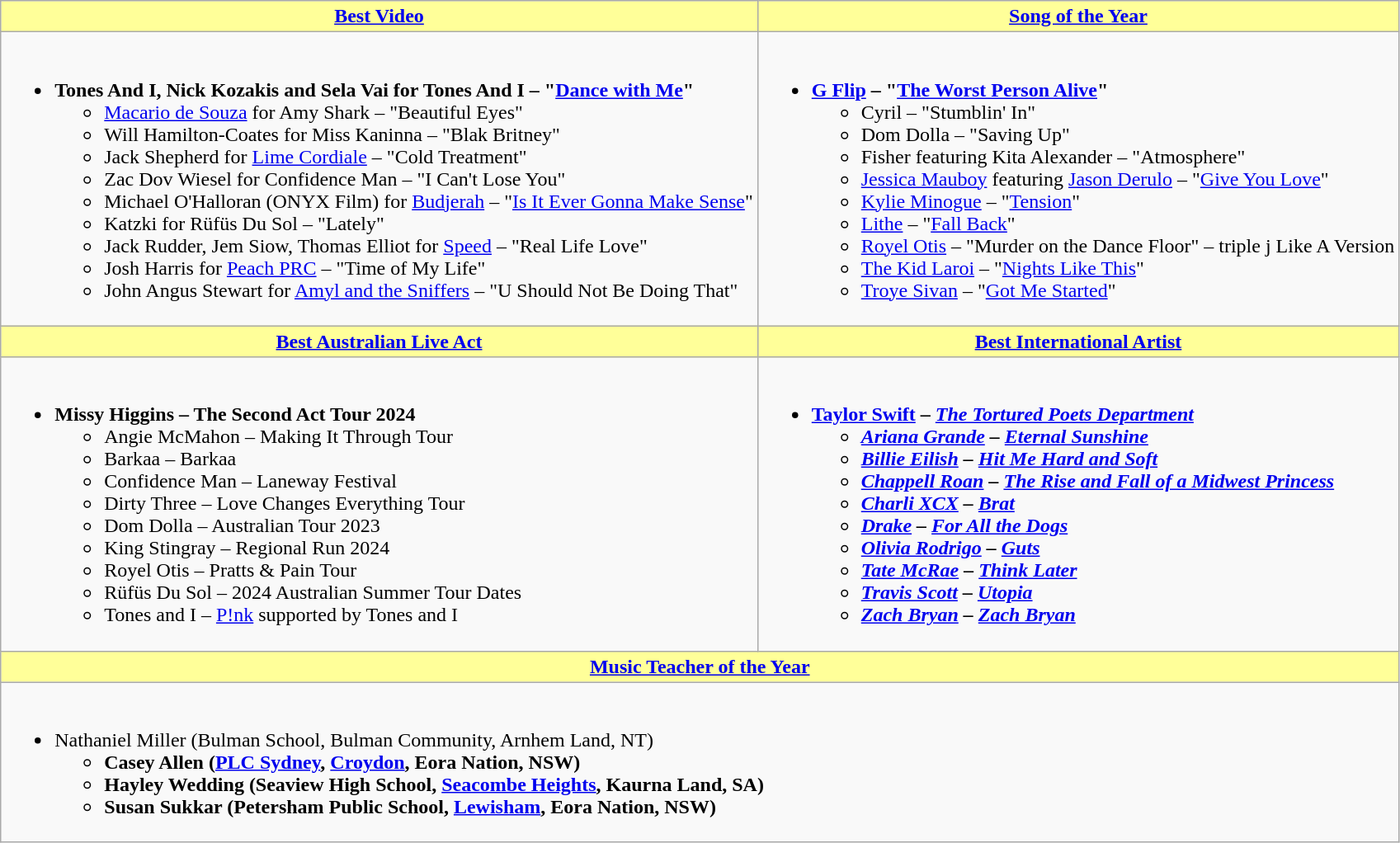<table class=wikitable style="width="150%">
<tr>
<th style="background:#ff9; width=;" ! 50%"><a href='#'>Best Video</a></th>
<th style="background:#ff9; width=;" ! 50%"><a href='#'>Song of the Year</a></th>
</tr>
<tr>
<td><br><ul><li><strong>Tones And I, Nick Kozakis and Sela Vai for Tones And I – "<a href='#'>Dance with Me</a>"</strong><ul><li><a href='#'>Macario de Souza</a> for Amy Shark – "Beautiful Eyes"</li><li>Will Hamilton-Coates for Miss Kaninna – "Blak Britney"</li><li>Jack Shepherd for <a href='#'>Lime Cordiale</a> – "Cold Treatment"</li><li>Zac Dov Wiesel for Confidence Man – "I Can't Lose You"</li><li>Michael O'Halloran (ONYX Film) for <a href='#'>Budjerah</a> – "<a href='#'>Is It Ever Gonna Make Sense</a>"</li><li>Katzki for Rüfüs Du Sol – "Lately"</li><li>Jack Rudder, Jem Siow, Thomas Elliot for <a href='#'>Speed</a> – "Real Life Love"</li><li>Josh Harris for <a href='#'>Peach PRC</a> – "Time of My Life"</li><li>John Angus Stewart for <a href='#'>Amyl and the Sniffers</a> – "U Should Not Be Doing That"</li></ul></li></ul></td>
<td><br><ul><li><strong><a href='#'>G Flip</a> – "<a href='#'>The Worst Person Alive</a>"</strong><ul><li>Cyril – "Stumblin' In"</li><li>Dom Dolla – "Saving Up"</li><li>Fisher featuring Kita Alexander – "Atmosphere"</li><li><a href='#'>Jessica Mauboy</a> featuring <a href='#'>Jason Derulo</a> – "<a href='#'>Give You Love</a>"</li><li><a href='#'>Kylie Minogue</a> – "<a href='#'>Tension</a>"</li><li><a href='#'>Lithe</a> – "<a href='#'>Fall Back</a>"</li><li><a href='#'>Royel Otis</a> – "Murder on the Dance Floor" – triple j Like A Version</li><li><a href='#'>The Kid Laroi</a> – "<a href='#'>Nights Like This</a>"</li><li><a href='#'>Troye Sivan</a> – "<a href='#'>Got Me Started</a>"</li></ul></li></ul></td>
</tr>
<tr>
<th style="background:#ff9; width=;" ! 50% "><a href='#'>Best Australian Live Act</a></th>
<th style="background:#ff9; width=;" ! 50% "><a href='#'>Best International Artist</a></th>
</tr>
<tr>
<td><br><ul><li><strong>Missy Higgins – The Second Act Tour 2024</strong><ul><li>Angie McMahon – Making It Through Tour</li><li>Barkaa – Barkaa</li><li>Confidence Man – Laneway Festival</li><li>Dirty Three – Love Changes Everything Tour</li><li>Dom Dolla – Australian Tour 2023</li><li>King Stingray – Regional Run 2024</li><li>Royel Otis – Pratts & Pain Tour</li><li>Rüfüs Du Sol – 2024 Australian Summer Tour Dates</li><li>Tones and I – <a href='#'>P!nk</a> supported by Tones and I</li></ul></li></ul></td>
<td><br><ul><li><strong><a href='#'>Taylor Swift</a> – <em><a href='#'>The Tortured Poets Department</a><strong><em><ul><li><a href='#'>Ariana Grande</a> – </em><a href='#'>Eternal Sunshine</a><em></li><li><a href='#'>Billie Eilish</a> – </em><a href='#'>Hit Me Hard and Soft</a><em></li><li><a href='#'>Chappell Roan</a> – </em><a href='#'>The Rise and Fall of a Midwest Princess</a><em></li><li><a href='#'>Charli XCX</a> – </em><a href='#'>Brat</a><em></li><li><a href='#'>Drake</a> – </em><a href='#'>For All the Dogs</a><em></li><li><a href='#'>Olivia Rodrigo</a> – </em><a href='#'>Guts</a><em></li><li><a href='#'>Tate McRae</a> – </em><a href='#'>Think Later</a><em></li><li><a href='#'>Travis Scott</a> – </em><a href='#'>Utopia</a><em></li><li><a href='#'>Zach Bryan</a> – </em><a href='#'>Zach Bryan</a><em></li></ul></li></ul></td>
</tr>
<tr>
<th colspan="2" style="background:#ff9; width=;" ! 50% "><a href='#'>Music Teacher of the Year</a></th>
</tr>
<tr>
<td colspan="2"><br><ul><li></strong>Nathaniel Miller (Bulman School, Bulman Community, Arnhem Land, NT)<strong><ul><li>Casey Allen (<a href='#'>PLC Sydney</a>, <a href='#'>Croydon</a>, Eora Nation, NSW)</li><li>Hayley Wedding (Seaview High School, <a href='#'>Seacombe Heights</a>, Kaurna Land, SA)</li><li>Susan Sukkar (Petersham Public School, <a href='#'>Lewisham</a>, Eora Nation, NSW)</li></ul></li></ul></td>
</tr>
</table>
